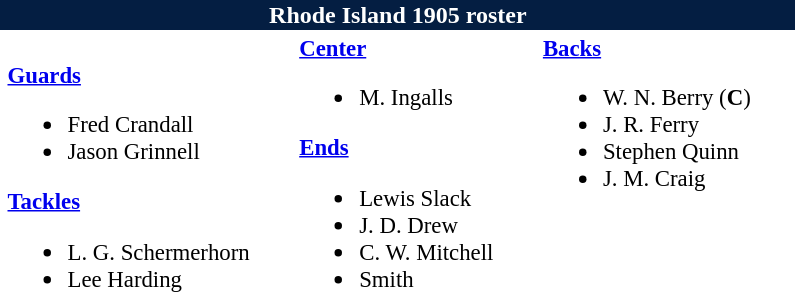<table class="toccolours" style="text-align: left;">
<tr>
<th colspan="9" style="background:#041E42; color:white; text-align:center;"><strong>Rhode Island 1905 roster</strong></th>
</tr>
<tr>
<td></td>
<td style="font-size:95%; vertical-align:top;"><br><strong><a href='#'>Guards</a></strong><ul><li>Fred Crandall</li><li>Jason Grinnell</li></ul><strong><a href='#'>Tackles</a></strong><ul><li>L. G. Schermerhorn</li><li>Lee Harding</li></ul></td>
<td style="width: 25px;"></td>
<td style="font-size:95%; vertical-align:top;"><strong><a href='#'>Center</a></strong><br><ul><li>M. Ingalls</li></ul><strong><a href='#'>Ends</a></strong><ul><li>Lewis Slack</li><li>J. D. Drew</li><li>C. W. Mitchell</li><li>Smith</li></ul></td>
<td style="width: 25px;"></td>
<td style="font-size:95%; vertical-align:top;"><strong><a href='#'>Backs</a></strong><br><ul><li>W. N. Berry (<strong>C</strong>)</li><li>J. R. Ferry</li><li>Stephen Quinn</li><li>J. M. Craig</li></ul></td>
<td style="width: 25px;"></td>
</tr>
</table>
